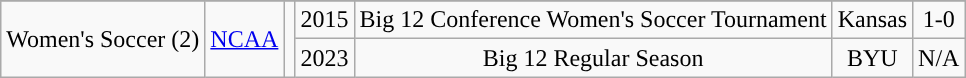<table class="wikitable">
<tr align="center">
</tr>
<tr align="center">
<td rowspan="3">Women's Soccer (2)</td>
<td rowspan="3"><a href='#'>NCAA</a></td>
<td rowspan="3"></td>
</tr>
<tr align="center">
<td>2015</td>
<td>Big 12 Conference Women's Soccer Tournament</td>
<td>Kansas</td>
<td>1-0</td>
</tr>
<tr align="center">
<td>2023</td>
<td>Big 12 Regular Season</td>
<td>BYU</td>
<td>N/A</td>
</tr>
</table>
